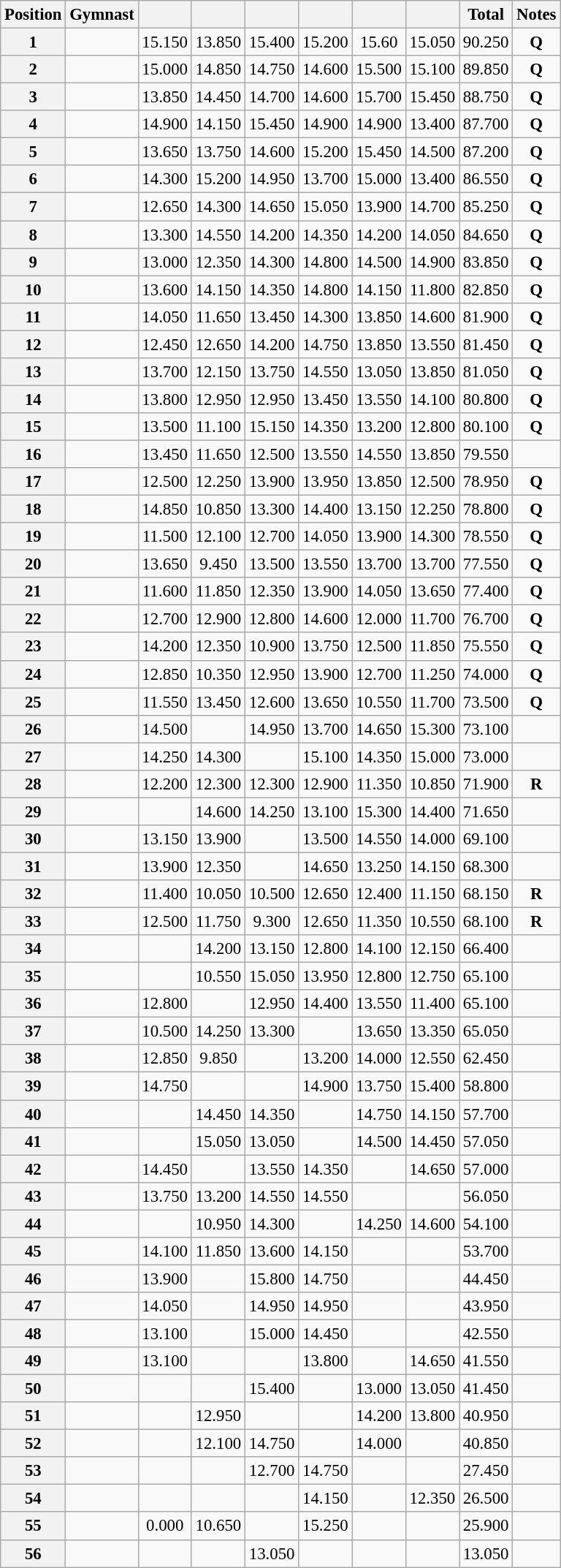<table class="wikitable sortable" style="text-align:center; font-size:95%">
<tr>
<th scope=col>Position</th>
<th scope=col>Gymnast</th>
<th scope=col></th>
<th scope=col></th>
<th scope=col></th>
<th scope=col></th>
<th scope=col></th>
<th scope=col></th>
<th scope=col>Total</th>
<th scope=col>Notes</th>
</tr>
<tr>
<th scope=row>1</th>
<td align=left></td>
<td>15.150</td>
<td>13.850</td>
<td>15.400</td>
<td>15.200</td>
<td>15.60</td>
<td>15.050</td>
<td>90.250</td>
<td><strong>Q</strong></td>
</tr>
<tr>
<th scope=row>2</th>
<td align=left></td>
<td>15.000</td>
<td>14.850</td>
<td>14.750</td>
<td>14.600</td>
<td>15.500</td>
<td>15.100</td>
<td>89.850</td>
<td><strong>Q</strong></td>
</tr>
<tr>
<th scope=row>3</th>
<td align=left></td>
<td>13.850</td>
<td>14.450</td>
<td>14.700</td>
<td>14.600</td>
<td>15.700</td>
<td>15.450</td>
<td>88.750</td>
<td><strong>Q</strong></td>
</tr>
<tr>
<th scope=row>4</th>
<td align=left></td>
<td>14.900</td>
<td>14.150</td>
<td>15.450</td>
<td>14.900</td>
<td>14.900</td>
<td>13.400</td>
<td>87.700</td>
<td><strong>Q</strong></td>
</tr>
<tr>
<th scope=row>5</th>
<td align=left></td>
<td>13.650</td>
<td>13.750</td>
<td>14.600</td>
<td>15.200</td>
<td>15.450</td>
<td>14.500</td>
<td>87.200</td>
<td><strong>Q</strong></td>
</tr>
<tr>
<th scope=row>6</th>
<td align=left></td>
<td>14.300</td>
<td>15.200</td>
<td>14.950</td>
<td>13.700</td>
<td>15.000</td>
<td>13.400</td>
<td>86.550</td>
<td><strong>Q</strong></td>
</tr>
<tr>
<th scope=row>7</th>
<td align=left></td>
<td>12.650</td>
<td>14.300</td>
<td>14.650</td>
<td>15.050</td>
<td>13.900</td>
<td>14.700</td>
<td>85.250</td>
<td><strong>Q</strong></td>
</tr>
<tr>
<th scope=row>8</th>
<td align=left></td>
<td>13.300</td>
<td>14.550</td>
<td>14.200</td>
<td>14.350</td>
<td>14.200</td>
<td>14.050</td>
<td>84.650</td>
<td><strong>Q</strong></td>
</tr>
<tr>
<th scope=row>9</th>
<td align=left></td>
<td>13.000</td>
<td>12.350</td>
<td>14.300</td>
<td>14.800</td>
<td>14.500</td>
<td>14.900</td>
<td>83.850</td>
<td><strong>Q</strong></td>
</tr>
<tr>
<th scope=row>10</th>
<td align=left></td>
<td>13.600</td>
<td>14.150</td>
<td>14.350</td>
<td>14.800</td>
<td>14.150</td>
<td>11.800</td>
<td>82.850</td>
<td><strong>Q</strong></td>
</tr>
<tr>
<th scope=row>11</th>
<td align=left></td>
<td>14.050</td>
<td>11.650</td>
<td>13.450</td>
<td>14.300</td>
<td>13.850</td>
<td>14.600</td>
<td>81.900</td>
<td><strong>Q</strong></td>
</tr>
<tr>
<th scope=row>12</th>
<td align=left></td>
<td>12.450</td>
<td>12.650</td>
<td>14.200</td>
<td>14.750</td>
<td>13.850</td>
<td>13.550</td>
<td>81.450</td>
<td><strong>Q</strong></td>
</tr>
<tr>
<th scope=row>13</th>
<td align=left></td>
<td>13.700</td>
<td>12.150</td>
<td>13.750</td>
<td>14.550</td>
<td>13.050</td>
<td>13.850</td>
<td>81.050</td>
<td><strong>Q</strong></td>
</tr>
<tr>
<th scope=row>14</th>
<td align=left></td>
<td>13.800</td>
<td>12.950</td>
<td>12.950</td>
<td>13.450</td>
<td>13.550</td>
<td>14.100</td>
<td>80.800</td>
<td><strong>Q</strong></td>
</tr>
<tr>
<th scope=row>15</th>
<td align=left></td>
<td>13.500</td>
<td>11.100</td>
<td>15.150</td>
<td>14.350</td>
<td>13.200</td>
<td>12.800</td>
<td>80.100</td>
<td><strong>Q</strong></td>
</tr>
<tr>
<th scope=row>16</th>
<td align=left></td>
<td>13.450</td>
<td>11.650</td>
<td>12.500</td>
<td>13.550</td>
<td>14.550</td>
<td>13.850</td>
<td>79.550</td>
<td></td>
</tr>
<tr>
<th scope=row>17</th>
<td align=left></td>
<td>12.500</td>
<td>12.250</td>
<td>13.900</td>
<td>13.950</td>
<td>13.850</td>
<td>12.500</td>
<td>78.950</td>
<td><strong>Q</strong></td>
</tr>
<tr>
<th scope=row>18</th>
<td align=left></td>
<td>14.850</td>
<td>10.850</td>
<td>13.300</td>
<td>14.400</td>
<td>13.150</td>
<td>12.250</td>
<td>78.800</td>
<td><strong>Q</strong></td>
</tr>
<tr>
<th scope=row>19</th>
<td align=left></td>
<td>11.500</td>
<td>12.100</td>
<td>12.700</td>
<td>14.050</td>
<td>13.900</td>
<td>14.300</td>
<td>78.550</td>
<td><strong>Q</strong></td>
</tr>
<tr>
<th scope=row>20</th>
<td align=left></td>
<td>13.650</td>
<td>9.450</td>
<td>13.500</td>
<td>13.550</td>
<td>13.700</td>
<td>13.700</td>
<td>77.550</td>
<td><strong>Q</strong></td>
</tr>
<tr>
<th scope=row>21</th>
<td align=left></td>
<td>11.600</td>
<td>11.850</td>
<td>12.350</td>
<td>13.900</td>
<td>14.050</td>
<td>13.650</td>
<td>77.400</td>
<td><strong>Q</strong></td>
</tr>
<tr>
<th scope=row>22</th>
<td align=left></td>
<td>12.700</td>
<td>12.900</td>
<td>12.800</td>
<td>14.600</td>
<td>12.000</td>
<td>11.700</td>
<td>76.700</td>
<td><strong>Q</strong></td>
</tr>
<tr>
<th scope=row>23</th>
<td align=left></td>
<td>14.200</td>
<td>12.350</td>
<td>10.900</td>
<td>13.750</td>
<td>12.500</td>
<td>11.850</td>
<td>75.550</td>
<td><strong>Q</strong></td>
</tr>
<tr>
<th scope=row>24</th>
<td align=left></td>
<td>12.850</td>
<td>10.350</td>
<td>12.950</td>
<td>13.900</td>
<td>12.700</td>
<td>11.250</td>
<td>74.000</td>
<td><strong>Q</strong></td>
</tr>
<tr>
<th scope=row>25</th>
<td align=left></td>
<td>11.550</td>
<td>13.450</td>
<td>12.600</td>
<td>13.650</td>
<td>10.550</td>
<td>11.700</td>
<td>73.500</td>
<td><strong>Q</strong></td>
</tr>
<tr>
<th scope=row>26</th>
<td align=left></td>
<td>14.500</td>
<td></td>
<td>14.950</td>
<td>13.700</td>
<td>14.650</td>
<td>15.300</td>
<td>73.100</td>
<td></td>
</tr>
<tr>
<th scope=row>27</th>
<td align=left></td>
<td>14.250</td>
<td>14.300</td>
<td></td>
<td>15.100</td>
<td>14.350</td>
<td>15.000</td>
<td>73.000</td>
<td></td>
</tr>
<tr>
<th scope=row>28</th>
<td align=left></td>
<td>12.200</td>
<td>12.300</td>
<td>12.300</td>
<td>12.900</td>
<td>11.350</td>
<td>10.850</td>
<td>71.900</td>
<td><strong>R</strong></td>
</tr>
<tr>
<th scope=row>29</th>
<td align=left></td>
<td></td>
<td>14.600</td>
<td>14.250</td>
<td>13.100</td>
<td>15.300</td>
<td>14.400</td>
<td>71.650</td>
<td></td>
</tr>
<tr>
<th scope=row>30</th>
<td align=left></td>
<td>13.150</td>
<td>13.900</td>
<td></td>
<td>13.500</td>
<td>14.550</td>
<td>14.000</td>
<td>69.100</td>
<td></td>
</tr>
<tr>
<th scope=row>31</th>
<td align=left></td>
<td>13.900</td>
<td>12.350</td>
<td></td>
<td>14.650</td>
<td>13.250</td>
<td>14.150</td>
<td>68.300</td>
<td></td>
</tr>
<tr>
<th scope=row>32</th>
<td align=left></td>
<td>11.400</td>
<td>10.050</td>
<td>10.500</td>
<td>12.650</td>
<td>12.400</td>
<td>11.150</td>
<td>68.150</td>
<td><strong>R</strong></td>
</tr>
<tr>
<th scope=row>33</th>
<td align=left></td>
<td>12.500</td>
<td>11.750</td>
<td>9.300</td>
<td>12.650</td>
<td>11.350</td>
<td>10.550</td>
<td>68.100</td>
<td><strong>R</strong></td>
</tr>
<tr>
<th scope=row>34</th>
<td align=left></td>
<td></td>
<td>14.200</td>
<td>13.150</td>
<td>12.800</td>
<td>14.100</td>
<td>12.150</td>
<td>66.400</td>
<td></td>
</tr>
<tr>
<th scope=row>35</th>
<td align=left></td>
<td></td>
<td>10.550</td>
<td>15.050</td>
<td>13.950</td>
<td>12.800</td>
<td>12.750</td>
<td>65.100</td>
<td></td>
</tr>
<tr>
<th scope=row>36</th>
<td align=left></td>
<td>12.800</td>
<td></td>
<td>12.950</td>
<td>14.400</td>
<td>13.550</td>
<td>11.400</td>
<td>65.100</td>
<td></td>
</tr>
<tr>
<th scope=row>37</th>
<td align=left></td>
<td>10.500</td>
<td>14.250</td>
<td>13.300</td>
<td></td>
<td>13.650</td>
<td>13.350</td>
<td>65.050</td>
<td></td>
</tr>
<tr>
<th scope=row>38</th>
<td align=left></td>
<td>12.850</td>
<td>9.850</td>
<td></td>
<td>13.200</td>
<td>14.000</td>
<td>12.550</td>
<td>62.450</td>
<td></td>
</tr>
<tr>
<th scope=row>39</th>
<td align=left></td>
<td>14.750</td>
<td></td>
<td></td>
<td>14.900</td>
<td>13.750</td>
<td>15.400</td>
<td>58.800</td>
<td></td>
</tr>
<tr>
<th scope=row>40</th>
<td align=left></td>
<td></td>
<td>14.450</td>
<td>14.350</td>
<td></td>
<td>14.750</td>
<td>14.150</td>
<td>57.700</td>
<td></td>
</tr>
<tr>
<th scope=row>41</th>
<td align=left></td>
<td></td>
<td>15.050</td>
<td>13.050</td>
<td></td>
<td>14.500</td>
<td>14.450</td>
<td>57.050</td>
<td></td>
</tr>
<tr>
<th scope=row>42</th>
<td align=left></td>
<td>14.450</td>
<td></td>
<td>13.550</td>
<td>14.350</td>
<td></td>
<td>14.650</td>
<td>57.000</td>
<td></td>
</tr>
<tr>
<th scope=row>43</th>
<td align=left></td>
<td>13.750</td>
<td>13.200</td>
<td>14.550</td>
<td>14.550</td>
<td></td>
<td></td>
<td>56.050</td>
<td></td>
</tr>
<tr>
<th scope=row>44</th>
<td align=left></td>
<td></td>
<td>10.950</td>
<td>14.300</td>
<td></td>
<td>14.250</td>
<td>14.600</td>
<td>54.100</td>
<td></td>
</tr>
<tr>
<th scope=row>45</th>
<td align=left></td>
<td>14.100</td>
<td>11.850</td>
<td>13.600</td>
<td>14.150</td>
<td></td>
<td></td>
<td>53.700</td>
<td></td>
</tr>
<tr>
<th scope=row>46</th>
<td align=left></td>
<td>13.900</td>
<td></td>
<td>15.800</td>
<td>14.750</td>
<td></td>
<td></td>
<td>44.450</td>
<td></td>
</tr>
<tr>
<th scope=row>47</th>
<td align=left></td>
<td>14.050</td>
<td></td>
<td>14.950</td>
<td>14.950</td>
<td></td>
<td></td>
<td>43.950</td>
<td></td>
</tr>
<tr>
<th scope=row>48</th>
<td align=left></td>
<td>13.100</td>
<td></td>
<td>15.000</td>
<td>14.450</td>
<td></td>
<td></td>
<td>42.550</td>
<td></td>
</tr>
<tr>
<th scope=row>49</th>
<td align=left></td>
<td>13.100</td>
<td></td>
<td></td>
<td>13.800</td>
<td></td>
<td>14.650</td>
<td>41.550</td>
<td></td>
</tr>
<tr>
<th scope=row>50</th>
<td align=left></td>
<td></td>
<td></td>
<td>15.400</td>
<td></td>
<td>13.000</td>
<td>13.050</td>
<td>41.450</td>
<td></td>
</tr>
<tr>
<th scope=row>51</th>
<td align=left></td>
<td></td>
<td>12.950</td>
<td></td>
<td></td>
<td>14.200</td>
<td>13.800</td>
<td>40.950</td>
<td></td>
</tr>
<tr>
<th scope=row>52</th>
<td align=left></td>
<td></td>
<td>12.100</td>
<td>14.750</td>
<td></td>
<td>14.000</td>
<td></td>
<td>40.850</td>
<td></td>
</tr>
<tr>
<th scope=row>53</th>
<td align=left></td>
<td></td>
<td></td>
<td>12.700</td>
<td>14.750</td>
<td></td>
<td></td>
<td>27.450</td>
<td></td>
</tr>
<tr>
<th scope=row>54</th>
<td align=left></td>
<td></td>
<td></td>
<td></td>
<td>14.150</td>
<td></td>
<td>12.350</td>
<td>26.500</td>
<td></td>
</tr>
<tr>
<th scope=row>55</th>
<td align=left></td>
<td>0.000</td>
<td>10.650</td>
<td></td>
<td>15.250</td>
<td></td>
<td></td>
<td>25.900</td>
<td></td>
</tr>
<tr>
<th scope=row>56</th>
<td align=left></td>
<td></td>
<td></td>
<td>13.050</td>
<td></td>
<td></td>
<td></td>
<td>13.050</td>
<td></td>
</tr>
</table>
